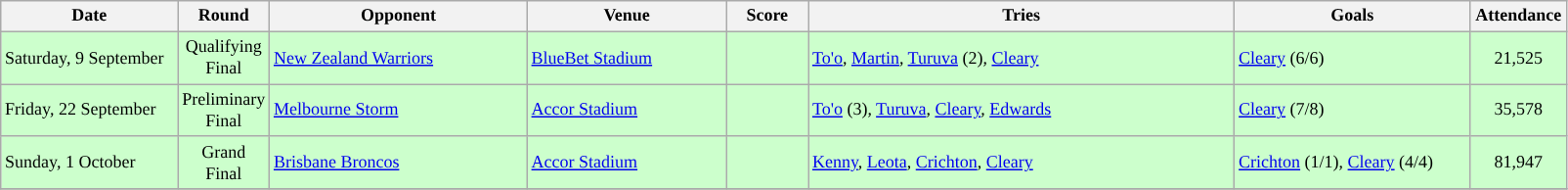<table class="wikitable" style="font-size:75%;">
<tr>
<th style="width:115px;">Date</th>
<th style="width:50px;">Round</th>
<th style="width:170px;">Opponent</th>
<th style="width:130px;">Venue</th>
<th style="width:50px;">Score</th>
<th style="width:285px;">Tries</th>
<th style="width:155px;">Goals</th>
<th style="width:60px;">Attendance</th>
</tr>
<tr style="background:#CCFFCC">
<td>Saturday, 9 September</td>
<td style="text-align:center;">Qualifying Final</td>
<td> <a href='#'>New Zealand Warriors</a></td>
<td><a href='#'>BlueBet Stadium</a></td>
<td style="text-align:center;"></td>
<td><a href='#'>To'o</a>, <a href='#'>Martin</a>, <a href='#'>Turuva</a> (2), <a href='#'>Cleary</a></td>
<td><a href='#'>Cleary</a> (6/6)</td>
<td style="text-align:center;">21,525</td>
</tr>
<tr style="background:#CCFFCC">
<td>Friday, 22 September</td>
<td style="text-align:center;">Preliminary Final</td>
<td> <a href='#'>Melbourne Storm</a></td>
<td><a href='#'>Accor Stadium</a></td>
<td style="text-align:center;"></td>
<td><a href='#'>To'o</a> (3), <a href='#'>Turuva</a>, <a href='#'>Cleary</a>, <a href='#'>Edwards</a></td>
<td><a href='#'>Cleary</a> (7/8)</td>
<td style="text-align:center;">35,578</td>
</tr>
<tr style="background:#CCFFCC">
<td>Sunday, 1 October</td>
<td style="text-align:center;">Grand Final</td>
<td> <a href='#'>Brisbane Broncos</a></td>
<td><a href='#'>Accor Stadium</a></td>
<td style="text-align:center;"></td>
<td><a href='#'>Kenny</a>, <a href='#'>Leota</a>, <a href='#'>Crichton</a>, <a href='#'>Cleary</a></td>
<td><a href='#'>Crichton</a> (1/1), <a href='#'>Cleary</a> (4/4)</td>
<td style="text-align:center;">81,947</td>
</tr>
<tr>
</tr>
</table>
